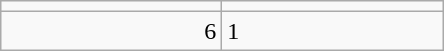<table class="wikitable">
<tr>
<td align=center width=140></td>
<td align=center width=140></td>
</tr>
<tr>
<td align=right>6</td>
<td>1</td>
</tr>
</table>
